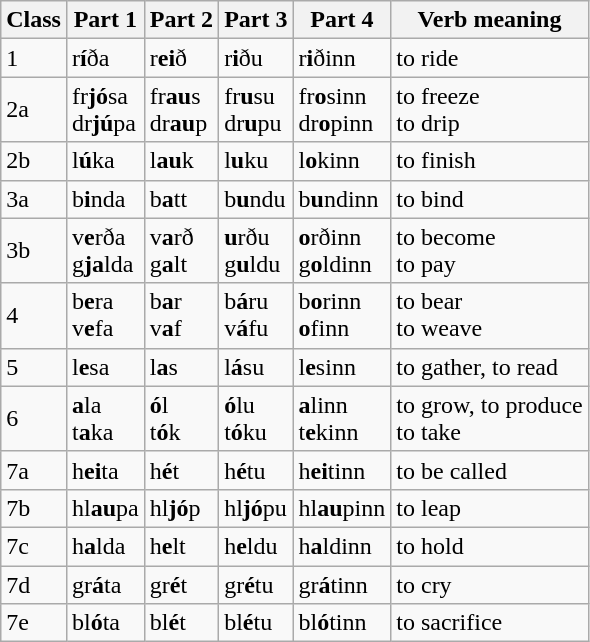<table class="wikitable">
<tr>
<th>Class</th>
<th>Part 1</th>
<th>Part 2</th>
<th>Part 3</th>
<th>Part 4</th>
<th>Verb meaning</th>
</tr>
<tr>
<td>1</td>
<td>r<strong>í</strong>ða</td>
<td>r<strong>ei</strong>ð</td>
<td>r<strong>i</strong>ðu</td>
<td>r<strong>i</strong>ðinn</td>
<td>to ride</td>
</tr>
<tr>
<td>2a</td>
<td>fr<strong>jó</strong>sa<br>dr<strong>jú</strong>pa</td>
<td>fr<strong>au</strong>s<br>dr<strong>au</strong>p</td>
<td>fr<strong>u</strong>su<br>dr<strong>u</strong>pu</td>
<td>fr<strong>o</strong>sinn<br>dr<strong>o</strong>pinn</td>
<td>to freeze<br>to drip</td>
</tr>
<tr>
<td>2b</td>
<td>l<strong>ú</strong>ka</td>
<td>l<strong>au</strong>k</td>
<td>l<strong>u</strong>ku</td>
<td>l<strong>o</strong>kinn</td>
<td>to finish</td>
</tr>
<tr>
<td>3a</td>
<td>b<strong>i</strong>nda</td>
<td>b<strong>a</strong>tt</td>
<td>b<strong>u</strong>ndu</td>
<td>b<strong>u</strong>ndinn</td>
<td>to bind</td>
</tr>
<tr>
<td>3b</td>
<td>v<strong>e</strong>rða<br>g<strong>ja</strong>lda</td>
<td>v<strong>a</strong>rð<br>g<strong>a</strong>lt</td>
<td><strong>u</strong>rðu<br>g<strong>u</strong>ldu</td>
<td><strong>o</strong>rðinn<br>g<strong>o</strong>ldinn</td>
<td>to become<br>to pay</td>
</tr>
<tr>
<td>4</td>
<td>b<strong>e</strong>ra<br>v<strong>e</strong>fa</td>
<td>b<strong>a</strong>r<br>v<strong>a</strong>f</td>
<td>b<strong>á</strong>ru<br>v<strong>á</strong>fu</td>
<td>b<strong>o</strong>rinn<br><strong>o</strong>finn</td>
<td>to bear<br> to weave</td>
</tr>
<tr>
<td>5</td>
<td>l<strong>e</strong>sa</td>
<td>l<strong>a</strong>s</td>
<td>l<strong>á</strong>su</td>
<td>l<strong>e</strong>sinn</td>
<td>to gather, to read</td>
</tr>
<tr>
<td>6</td>
<td><strong>a</strong>la<br>t<strong>a</strong>ka</td>
<td><strong>ó</strong>l<br>t<strong>ó</strong>k</td>
<td><strong>ó</strong>lu<br>t<strong>ó</strong>ku</td>
<td><strong>a</strong>linn<br>t<strong>e</strong>kinn</td>
<td>to grow, to produce<br> to take</td>
</tr>
<tr>
<td>7a</td>
<td>h<strong>ei</strong>ta</td>
<td>h<strong>é</strong>t</td>
<td>h<strong>é</strong>tu</td>
<td>h<strong>ei</strong>tinn</td>
<td>to be called</td>
</tr>
<tr>
<td>7b</td>
<td>hl<strong>au</strong>pa</td>
<td>hl<strong>jó</strong>p</td>
<td>hl<strong>jó</strong>pu</td>
<td>hl<strong>au</strong>pinn</td>
<td>to leap</td>
</tr>
<tr>
<td>7c</td>
<td>h<strong>a</strong>lda</td>
<td>h<strong>e</strong>lt</td>
<td>h<strong>e</strong>ldu</td>
<td>h<strong>a</strong>ldinn</td>
<td>to hold</td>
</tr>
<tr>
<td>7d</td>
<td>gr<strong>á</strong>ta</td>
<td>gr<strong>é</strong>t</td>
<td>gr<strong>é</strong>tu</td>
<td>gr<strong>á</strong>tinn</td>
<td>to cry</td>
</tr>
<tr>
<td>7e</td>
<td>bl<strong>ó</strong>ta</td>
<td>bl<strong>é</strong>t</td>
<td>bl<strong>é</strong>tu</td>
<td>bl<strong>ó</strong>tinn</td>
<td>to sacrifice</td>
</tr>
</table>
